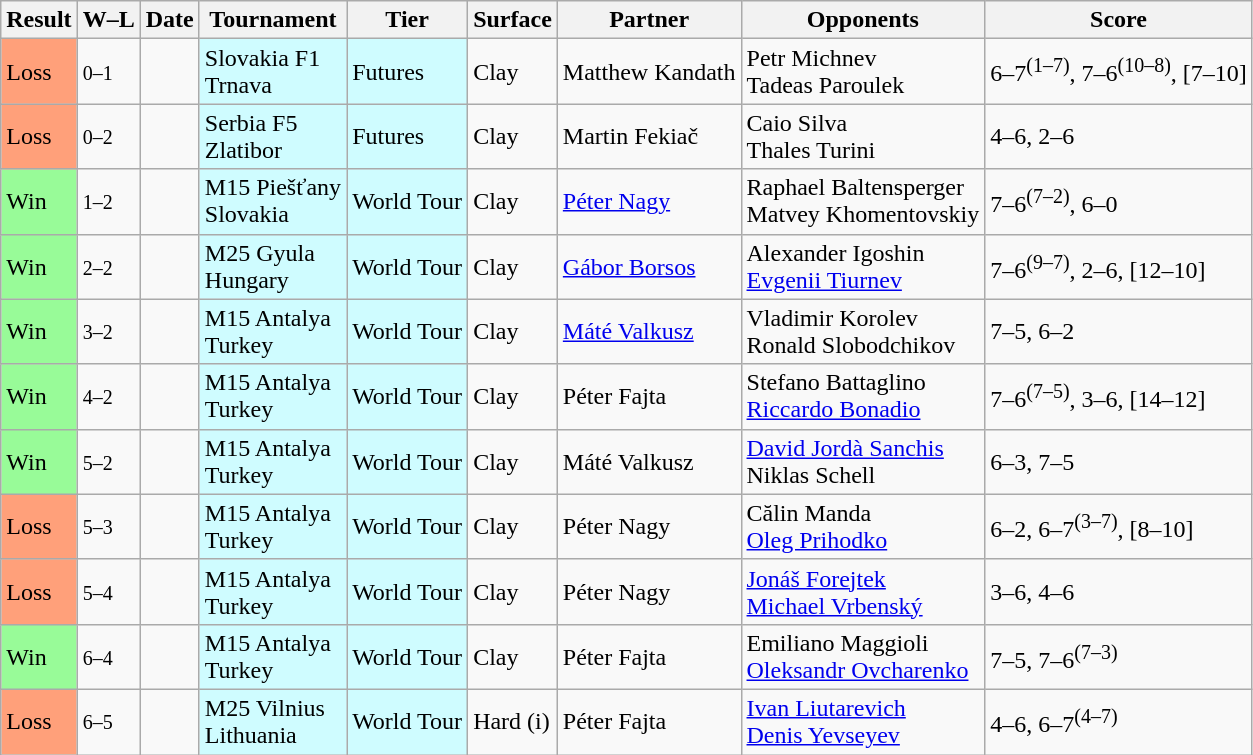<table class="sortable wikitable">
<tr>
<th>Result</th>
<th class="unsortable">W–L</th>
<th>Date</th>
<th>Tournament</th>
<th>Tier</th>
<th>Surface</th>
<th>Partner</th>
<th>Opponents</th>
<th class="unsortable">Score</th>
</tr>
<tr>
<td bgcolor=FFA07A>Loss</td>
<td><small>0–1</small></td>
<td></td>
<td style="background:#cffcff;">Slovakia F1 <br> Trnava</td>
<td style="background:#cffcff;">Futures</td>
<td>Clay</td>
<td> Matthew Kandath</td>
<td> Petr Michnev<br> Tadeas Paroulek</td>
<td>6–7<sup>(1–7)</sup>, 7–6<sup>(10–8)</sup>, [7–10]</td>
</tr>
<tr>
<td bgcolor=FFA07A>Loss</td>
<td><small>0–2</small></td>
<td></td>
<td style="background:#cffcff;">Serbia F5 <br> Zlatibor</td>
<td style="background:#cffcff;">Futures</td>
<td>Clay</td>
<td> Martin Fekiač</td>
<td> Caio Silva<br> Thales Turini</td>
<td>4–6, 2–6</td>
</tr>
<tr>
<td bgcolor=98FB98>Win</td>
<td><small>1–2</small></td>
<td></td>
<td style="background:#cffcff;">M15 Piešťany <br> Slovakia</td>
<td style="background:#cffcff;">World Tour</td>
<td>Clay</td>
<td> <a href='#'>Péter Nagy</a></td>
<td> Raphael Baltensperger<br> Matvey Khomentovskiy</td>
<td>7–6<sup>(7–2)</sup>, 6–0</td>
</tr>
<tr>
<td bgcolor=98FB98>Win</td>
<td><small>2–2</small></td>
<td></td>
<td style="background:#cffcff;">M25 Gyula <br> Hungary</td>
<td style="background:#cffcff;">World Tour</td>
<td>Clay</td>
<td> <a href='#'>Gábor Borsos</a></td>
<td> Alexander Igoshin<br> <a href='#'>Evgenii Tiurnev</a></td>
<td>7–6<sup>(9–7)</sup>, 2–6, [12–10]</td>
</tr>
<tr>
<td bgcolor=98FB98>Win</td>
<td><small>3–2</small></td>
<td></td>
<td style="background:#cffcff;">M15 Antalya <br> Turkey</td>
<td style="background:#cffcff;">World Tour</td>
<td>Clay</td>
<td> <a href='#'>Máté Valkusz</a></td>
<td> Vladimir Korolev<br> Ronald Slobodchikov</td>
<td>7–5, 6–2</td>
</tr>
<tr>
<td bgcolor=98FB98>Win</td>
<td><small>4–2</small></td>
<td></td>
<td style="background:#cffcff;">M15 Antalya <br> Turkey</td>
<td style="background:#cffcff;">World Tour</td>
<td>Clay</td>
<td> Péter Fajta</td>
<td> Stefano Battaglino<br> <a href='#'>Riccardo Bonadio</a></td>
<td>7–6<sup>(7–5)</sup>, 3–6, [14–12]</td>
</tr>
<tr>
<td bgcolor=98FB98>Win</td>
<td><small>5–2</small></td>
<td></td>
<td style="background:#cffcff;">M15 Antalya <br> Turkey</td>
<td style="background:#cffcff;">World Tour</td>
<td>Clay</td>
<td> Máté Valkusz</td>
<td> <a href='#'>David Jordà Sanchis</a><br> Niklas Schell</td>
<td>6–3, 7–5</td>
</tr>
<tr>
<td bgcolor=FFA07A>Loss</td>
<td><small>5–3</small></td>
<td></td>
<td style="background:#cffcff;">M15 Antalya <br> Turkey</td>
<td style="background:#cffcff;">World Tour</td>
<td>Clay</td>
<td> Péter Nagy</td>
<td> Călin Manda<br> <a href='#'>Oleg Prihodko</a></td>
<td>6–2, 6–7<sup>(3–7)</sup>, [8–10]</td>
</tr>
<tr>
<td bgcolor=FFA07A>Loss</td>
<td><small>5–4</small></td>
<td></td>
<td style="background:#cffcff;">M15 Antalya <br> Turkey</td>
<td style="background:#cffcff;">World Tour</td>
<td>Clay</td>
<td> Péter Nagy</td>
<td> <a href='#'>Jonáš Forejtek</a><br> <a href='#'>Michael Vrbenský</a></td>
<td>3–6, 4–6</td>
</tr>
<tr>
<td bgcolor=98FB98>Win</td>
<td><small>6–4</small></td>
<td></td>
<td style="background:#cffcff;">M15 Antalya <br> Turkey</td>
<td style="background:#cffcff;">World Tour</td>
<td>Clay</td>
<td> Péter Fajta</td>
<td> Emiliano Maggioli<br> <a href='#'>Oleksandr Ovcharenko</a></td>
<td>7–5, 7–6<sup>(7–3)</sup></td>
</tr>
<tr>
<td bgcolor=FFA07A>Loss</td>
<td><small>6–5</small></td>
<td></td>
<td style="background:#cffcff;">M25 Vilnius <br> Lithuania</td>
<td style="background:#cffcff;">World Tour</td>
<td>Hard (i)</td>
<td> Péter Fajta</td>
<td> <a href='#'>Ivan Liutarevich</a><br> <a href='#'>Denis Yevseyev</a></td>
<td>4–6, 6–7<sup>(4–7)</sup></td>
</tr>
</table>
